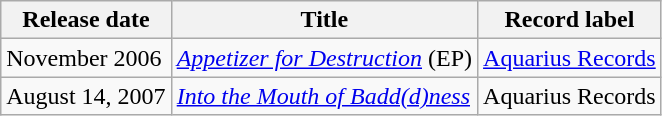<table class="wikitable">
<tr>
<th>Release date</th>
<th>Title</th>
<th>Record label</th>
</tr>
<tr>
<td>November 2006</td>
<td><em><a href='#'>Appetizer for Destruction</a></em> (EP)</td>
<td><a href='#'>Aquarius Records</a></td>
</tr>
<tr>
<td>August 14, 2007</td>
<td><em><a href='#'>Into the Mouth of Badd(d)ness</a></em></td>
<td>Aquarius Records</td>
</tr>
</table>
